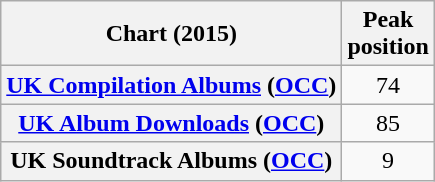<table class="wikitable sortable plainrowheaders" style="text-align:center">
<tr>
<th scope="col">Chart (2015)</th>
<th scope="col">Peak<br>position</th>
</tr>
<tr>
<th scope="row"><a href='#'>UK Compilation Albums</a> (<a href='#'>OCC</a>)</th>
<td>74</td>
</tr>
<tr>
<th scope="row"><a href='#'>UK Album Downloads</a> (<a href='#'>OCC</a>)</th>
<td>85</td>
</tr>
<tr>
<th scope="row">UK Soundtrack Albums (<a href='#'>OCC</a>)</th>
<td>9</td>
</tr>
</table>
